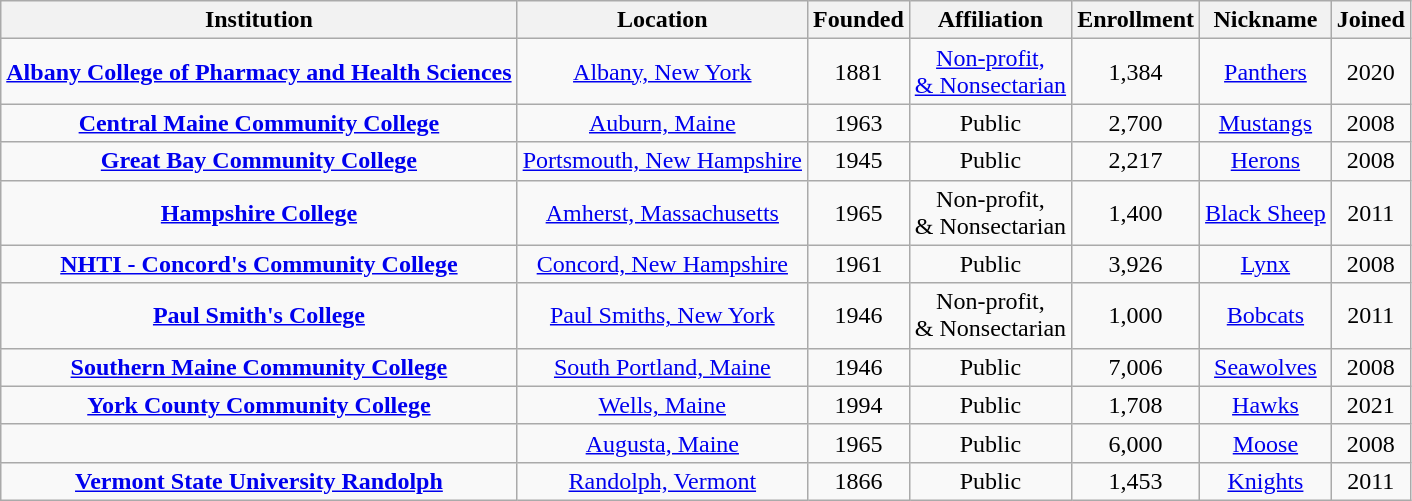<table class="sortable wikitable" style="text-align: center;">
<tr>
<th>Institution</th>
<th>Location</th>
<th>Founded</th>
<th>Affiliation</th>
<th>Enrollment</th>
<th>Nickname</th>
<th>Joined</th>
</tr>
<tr>
<td><strong><a href='#'>Albany College of Pharmacy and Health Sciences</a></strong></td>
<td><a href='#'>Albany, New York</a></td>
<td>1881</td>
<td><a href='#'>Non-profit,<br>& Nonsectarian</a></td>
<td>1,384</td>
<td><a href='#'>Panthers</a></td>
<td>2020</td>
</tr>
<tr>
<td><strong><a href='#'>Central Maine Community College</a></strong></td>
<td><a href='#'>Auburn, Maine</a></td>
<td>1963</td>
<td>Public</td>
<td>2,700</td>
<td><a href='#'>Mustangs</a></td>
<td>2008</td>
</tr>
<tr>
<td><strong><a href='#'>Great Bay Community College</a></strong></td>
<td><a href='#'>Portsmouth, New Hampshire</a></td>
<td>1945</td>
<td>Public</td>
<td>2,217</td>
<td><a href='#'>Herons</a></td>
<td>2008</td>
</tr>
<tr>
<td><strong><a href='#'>Hampshire College</a></strong></td>
<td><a href='#'>Amherst, Massachusetts</a></td>
<td>1965</td>
<td>Non-profit,<br>& Nonsectarian</td>
<td>1,400</td>
<td><a href='#'>Black Sheep</a></td>
<td>2011</td>
</tr>
<tr>
<td><strong><a href='#'>NHTI - Concord's Community College</a></strong></td>
<td><a href='#'>Concord, New Hampshire</a></td>
<td>1961</td>
<td>Public</td>
<td>3,926</td>
<td><a href='#'>Lynx</a></td>
<td>2008</td>
</tr>
<tr>
<td><strong><a href='#'>Paul Smith's College</a></strong></td>
<td><a href='#'>Paul Smiths, New York</a></td>
<td>1946</td>
<td>Non-profit,<br>& Nonsectarian</td>
<td>1,000</td>
<td><a href='#'>Bobcats</a></td>
<td>2011</td>
</tr>
<tr>
<td><strong><a href='#'>Southern Maine Community College</a></strong></td>
<td><a href='#'>South Portland, Maine</a></td>
<td>1946</td>
<td>Public</td>
<td>7,006</td>
<td><a href='#'>Seawolves</a></td>
<td>2008</td>
</tr>
<tr>
<td><strong><a href='#'>York County Community College</a></strong></td>
<td><a href='#'>Wells, Maine</a></td>
<td>1994</td>
<td>Public</td>
<td>1,708</td>
<td><a href='#'>Hawks</a></td>
<td>2021</td>
</tr>
<tr>
<td></td>
<td><a href='#'>Augusta, Maine</a></td>
<td>1965</td>
<td>Public</td>
<td>6,000</td>
<td><a href='#'>Moose</a></td>
<td>2008</td>
</tr>
<tr>
<td><strong><a href='#'>Vermont State University Randolph</a></strong></td>
<td><a href='#'>Randolph, Vermont</a></td>
<td>1866</td>
<td>Public</td>
<td>1,453</td>
<td><a href='#'>Knights</a></td>
<td>2011</td>
</tr>
</table>
